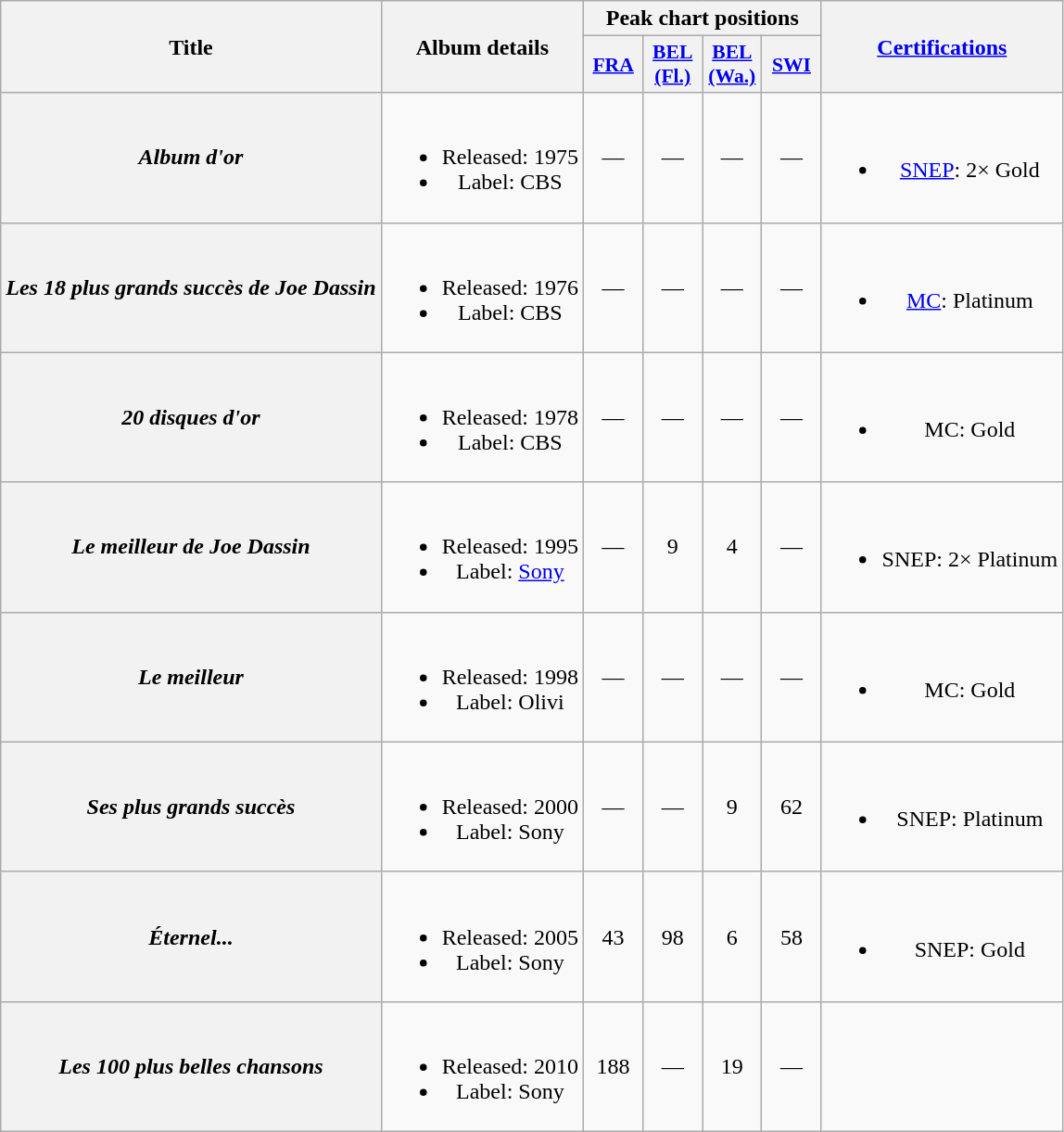<table class="wikitable plainrowheaders" style="text-align:center;">
<tr>
<th rowspan="2" scope="col">Title</th>
<th rowspan="2" scope="col">Album details</th>
<th colspan="4">Peak chart positions</th>
<th rowspan="2" scope="col"><a href='#'>Certifications</a></th>
</tr>
<tr>
<th scope="col" style="width:2.5em;font-size:90%;"><a href='#'>FRA</a><br></th>
<th scope="col" style="width:2.5em;font-size:90%;"><a href='#'>BEL<br>(Fl.)</a></th>
<th scope="col" style="width:2.5em;font-size:90%;"><a href='#'>BEL<br>(Wa.)</a><br></th>
<th scope="col" style="width:2.5em;font-size:90%;"><a href='#'>SWI</a><br></th>
</tr>
<tr>
<th scope="row"><em>Album d'or</em></th>
<td><br><ul><li>Released: 1975</li><li>Label: CBS</li></ul></td>
<td>—</td>
<td>—</td>
<td>—</td>
<td>—</td>
<td><br><ul><li><a href='#'>SNEP</a>: 2× Gold</li></ul></td>
</tr>
<tr>
<th scope="row"><em>Les 18 plus grands succès de Joe Dassin</em></th>
<td><br><ul><li>Released: 1976</li><li>Label: CBS</li></ul></td>
<td>—</td>
<td>—</td>
<td>—</td>
<td>—</td>
<td><br><ul><li><a href='#'>MC</a>: Platinum</li></ul></td>
</tr>
<tr>
<th scope="row"><em>20 disques d'or</em></th>
<td><br><ul><li>Released: 1978</li><li>Label: CBS</li></ul></td>
<td>—</td>
<td>—</td>
<td>—</td>
<td>—</td>
<td><br><ul><li>MC: Gold</li></ul></td>
</tr>
<tr>
<th scope="row"><em>Le meilleur de Joe Dassin</em></th>
<td><br><ul><li>Released: 1995</li><li>Label: <a href='#'>Sony</a></li></ul></td>
<td>—</td>
<td>9</td>
<td>4</td>
<td>—</td>
<td><br><ul><li>SNEP: 2× Platinum</li></ul></td>
</tr>
<tr>
<th scope="row"><em>Le meilleur</em></th>
<td><br><ul><li>Released: 1998</li><li>Label: Olivi</li></ul></td>
<td>—</td>
<td>—</td>
<td>—</td>
<td>—</td>
<td><br><ul><li>MC: Gold</li></ul></td>
</tr>
<tr>
<th scope="row"><em>Ses plus grands succès</em></th>
<td><br><ul><li>Released: 2000</li><li>Label: Sony</li></ul></td>
<td>—</td>
<td>—</td>
<td>9</td>
<td>62</td>
<td><br><ul><li>SNEP: Platinum</li></ul></td>
</tr>
<tr>
<th scope="row"><em>Éternel...</em></th>
<td><br><ul><li>Released: 2005</li><li>Label: Sony</li></ul></td>
<td>43</td>
<td>98</td>
<td>6</td>
<td>58</td>
<td><br><ul><li>SNEP: Gold</li></ul></td>
</tr>
<tr>
<th scope="row"><em>Les 100 plus belles chansons</em></th>
<td><br><ul><li>Released: 2010</li><li>Label: Sony</li></ul></td>
<td>188</td>
<td>—</td>
<td>19</td>
<td>—</td>
<td></td>
</tr>
</table>
